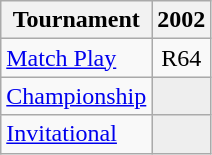<table class="wikitable" style="text-align:center;">
<tr>
<th>Tournament</th>
<th>2002</th>
</tr>
<tr>
<td align="left"><a href='#'>Match Play</a></td>
<td>R64</td>
</tr>
<tr>
<td align="left"><a href='#'>Championship</a></td>
<td style="background:#eeeeee;"></td>
</tr>
<tr>
<td align="left"><a href='#'>Invitational</a></td>
<td style="background:#eeeeee;"></td>
</tr>
</table>
